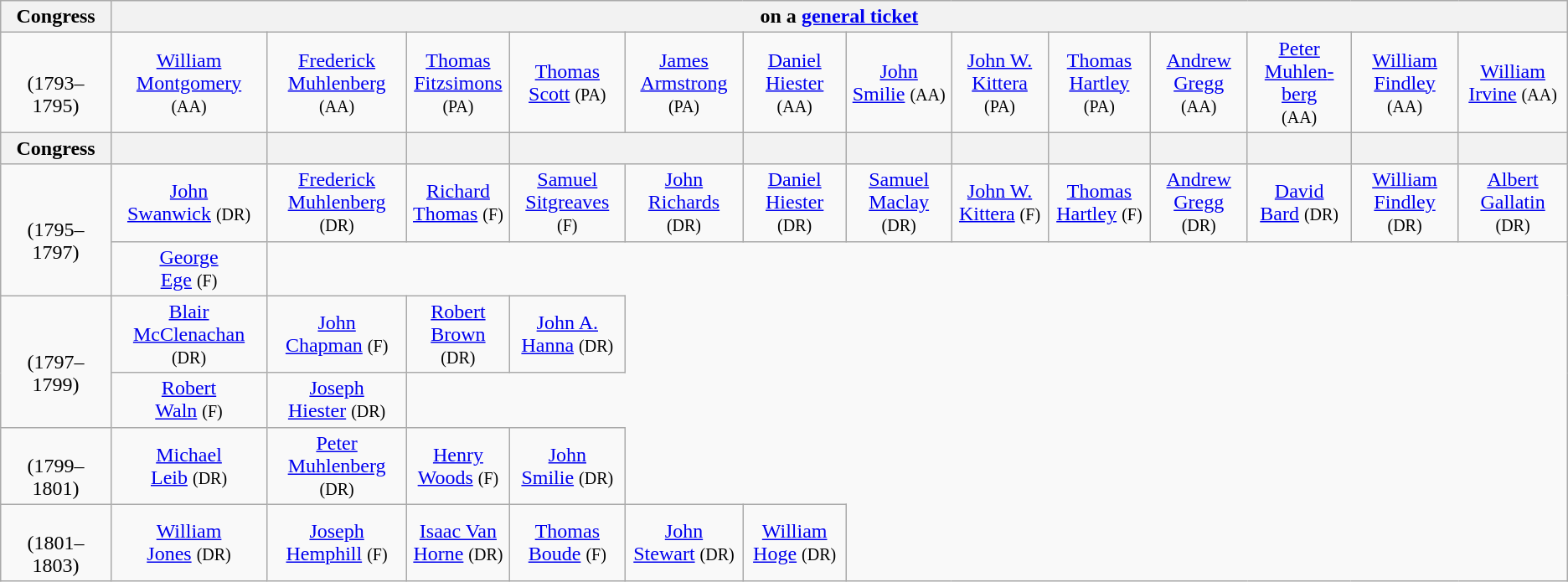<table class=wikitable style="text-align:center">
<tr>
<th>Congress</th>
<th colspan=13> on a <a href='#'>general ticket</a></th>
</tr>
<tr style="height:3em">
<td><strong></strong><br>(1793–1795)</td>
<td><a href='#'>William<br>Mont­gomery</a><br><small>(AA)</small></td>
<td><a href='#'>Frederick<br>Muhlen­berg</a><br><small>(AA)</small></td>
<td><a href='#'>Thomas<br>Fitzsimons</a><br><small>(PA)</small></td>
<td><a href='#'>Thomas<br>Scott</a> <small>(PA)</small></td>
<td><a href='#'>James<br>Armstrong</a><br><small>(PA)</small></td>
<td><a href='#'>Daniel<br>Hiester</a> <small>(AA)</small></td>
<td><a href='#'>John<br>Smilie</a> <small>(AA)</small></td>
<td><a href='#'>John W.<br>Kittera</a> <small>(PA)</small></td>
<td><a href='#'>Thomas<br>Hartley</a> <small>(PA)</small></td>
<td><a href='#'>Andrew<br>Gregg</a> <small>(AA)</small></td>
<td><a href='#'>Peter<br>Muhlen­berg</a><br><small>(AA)</small></td>
<td><a href='#'>William<br>Findley</a> <small>(AA)</small></td>
<td><a href='#'>William<br>Irvine</a> <small>(AA)</small></td>
</tr>
<tr>
<th>Cong­ress</th>
<th></th>
<th></th>
<th></th>
<th colspan=2> </th>
<th></th>
<th></th>
<th></th>
<th></th>
<th></th>
<th></th>
<th></th>
<th></th>
</tr>
<tr style="height:3em">
<td rowspan=2><strong></strong><br>(1795–1797)</td>
<td><a href='#'>John<br>Swanwick</a> <small>(DR)</small></td>
<td><a href='#'>Frederick<br>Muhlen­berg</a> <small>(DR)</small></td>
<td><a href='#'>Richard<br>Thomas</a> <small>(F)</small></td>
<td><a href='#'>Samuel<br>Sitgreaves</a> <small>(F)</small></td>
<td><a href='#'>John<br>Richards</a> <small>(DR)</small></td>
<td><a href='#'>Daniel<br>Hiester</a> <small>(DR)</small></td>
<td><a href='#'>Samuel<br>Maclay</a> <small>(DR)</small></td>
<td><a href='#'>John W.<br>Kittera</a> <small>(F)</small></td>
<td><a href='#'>Thomas<br>Hartley</a> <small>(F)</small></td>
<td><a href='#'>Andrew<br>Gregg</a> <small>(DR)</small></td>
<td><a href='#'>David<br>Bard</a> <small>(DR)</small></td>
<td><a href='#'>William<br>Findley</a> <small>(DR)</small></td>
<td><a href='#'>Albert<br>Gallatin</a> <small>(DR)</small></td>
</tr>
<tr style="height:2em">
<td><a href='#'>George<br>Ege</a> <small>(F)</small></td>
</tr>
<tr style="height:3em">
<td rowspan=2><strong></strong><br>(1797–1799)</td>
<td><a href='#'>Blair<br>McClenachan</a> <small>(DR)</small></td>
<td><a href='#'>John<br>Chapman</a> <small>(F)</small></td>
<td><a href='#'>Robert<br>Brown</a> <small>(DR)</small></td>
<td><a href='#'>John A.<br>Hanna</a> <small>(DR)</small></td>
</tr>
<tr style="height:2em">
<td><a href='#'>Robert<br>Waln</a> <small>(F)</small></td>
<td><a href='#'>Joseph<br>Hiester</a> <small>(DR)</small></td>
</tr>
<tr style="height:3em">
<td><strong></strong><br>(1799–1801)</td>
<td><a href='#'>Michael<br>Leib</a> <small>(DR)</small></td>
<td><a href='#'>Peter<br>Muhlen­berg</a> <small>(DR)</small></td>
<td><a href='#'>Henry<br>Woods</a> <small>(F)</small></td>
<td><a href='#'>John<br>Smilie</a> <small>(DR)</small></td>
</tr>
<tr style="height:3em">
<td><strong></strong><br>(1801–1803)</td>
<td><a href='#'>William<br>Jones</a> <small>(DR)</small></td>
<td><a href='#'>Joseph<br>Hemphill</a> <small>(F)</small></td>
<td><a href='#'>Isaac Van<br>Horne</a> <small>(DR)</small></td>
<td><a href='#'>Thomas<br>Boude</a> <small>(F)</small></td>
<td><a href='#'>John<br>Stewart</a> <small>(DR)</small></td>
<td><a href='#'>William<br>Hoge</a> <small>(DR)</small></td>
</tr>
</table>
